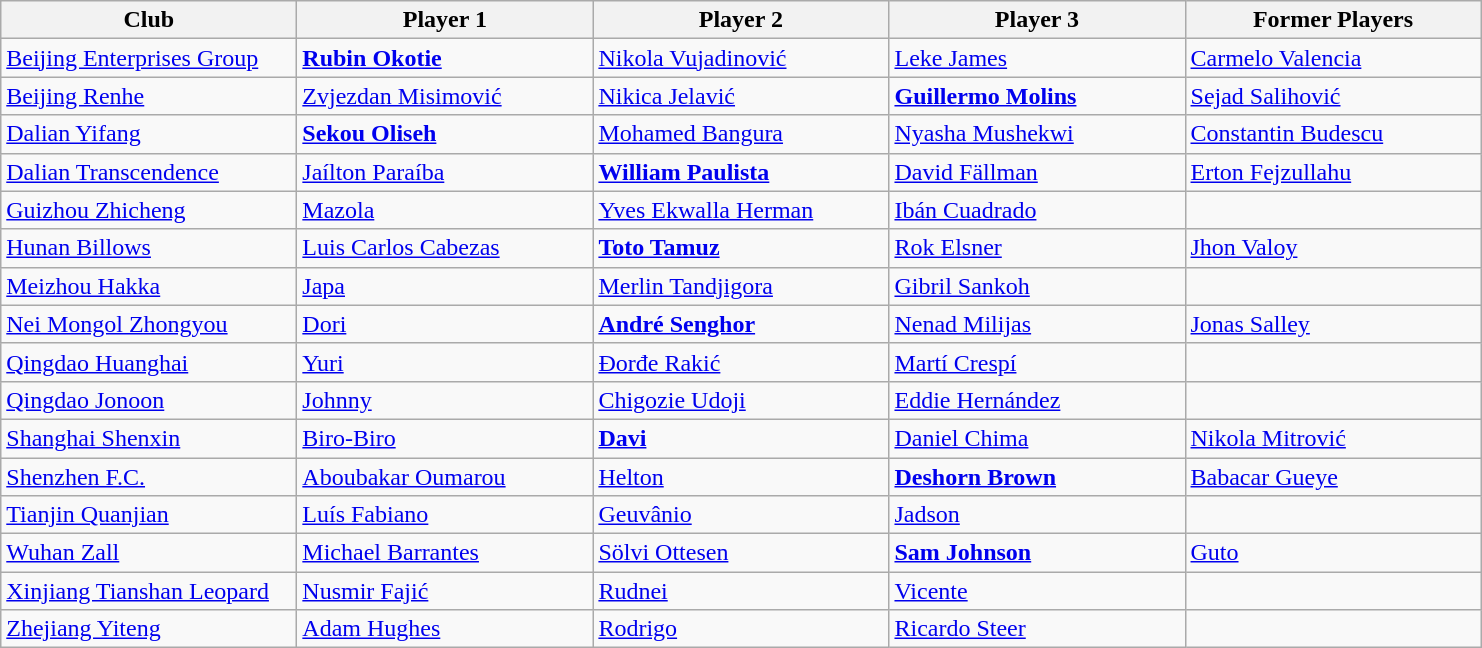<table class="sortable wikitable" border="1">
<tr>
<th width="190">Club</th>
<th width="190">Player 1</th>
<th width="190">Player 2</th>
<th width="190">Player 3</th>
<th width="190">Former Players </th>
</tr>
<tr>
<td><a href='#'>Beijing Enterprises Group</a></td>
<td> <strong><a href='#'>Rubin Okotie</a></strong></td>
<td> <a href='#'>Nikola Vujadinović</a></td>
<td> <a href='#'>Leke James</a></td>
<td> <a href='#'>Carmelo Valencia</a></td>
</tr>
<tr>
<td><a href='#'>Beijing Renhe</a></td>
<td> <a href='#'>Zvjezdan Misimović</a></td>
<td> <a href='#'>Nikica Jelavić</a></td>
<td> <strong><a href='#'>Guillermo Molins</a></strong></td>
<td> <a href='#'>Sejad Salihović</a></td>
</tr>
<tr>
<td><a href='#'>Dalian Yifang</a></td>
<td> <strong><a href='#'>Sekou Oliseh</a></strong></td>
<td> <a href='#'>Mohamed Bangura</a></td>
<td> <a href='#'>Nyasha Mushekwi</a></td>
<td> <a href='#'>Constantin Budescu</a></td>
</tr>
<tr>
<td><a href='#'>Dalian Transcendence</a></td>
<td> <a href='#'>Jaílton Paraíba</a></td>
<td> <strong><a href='#'>William Paulista</a></strong></td>
<td> <a href='#'>David Fällman</a></td>
<td> <a href='#'>Erton Fejzullahu</a></td>
</tr>
<tr>
<td><a href='#'>Guizhou Zhicheng</a></td>
<td>  <a href='#'>Mazola</a></td>
<td> <a href='#'>Yves Ekwalla Herman</a></td>
<td> <a href='#'>Ibán Cuadrado</a></td>
<td></td>
</tr>
<tr>
<td><a href='#'>Hunan Billows</a></td>
<td> <a href='#'>Luis Carlos Cabezas</a></td>
<td> <strong><a href='#'>Toto Tamuz</a></strong></td>
<td> <a href='#'>Rok Elsner</a></td>
<td> <a href='#'>Jhon Valoy</a></td>
</tr>
<tr>
<td><a href='#'>Meizhou Hakka</a></td>
<td> <a href='#'>Japa</a></td>
<td> <a href='#'>Merlin Tandjigora</a></td>
<td> <a href='#'>Gibril Sankoh</a></td>
<td></td>
</tr>
<tr>
<td><a href='#'>Nei Mongol Zhongyou</a></td>
<td> <a href='#'>Dori</a></td>
<td> <strong><a href='#'>André Senghor</a></strong></td>
<td> <a href='#'>Nenad Milijas</a></td>
<td> <a href='#'>Jonas Salley</a></td>
</tr>
<tr>
<td><a href='#'>Qingdao Huanghai</a></td>
<td> <a href='#'>Yuri</a></td>
<td> <a href='#'>Đorđe Rakić</a></td>
<td> <a href='#'>Martí Crespí</a></td>
<td></td>
</tr>
<tr>
<td><a href='#'>Qingdao Jonoon</a></td>
<td> <a href='#'>Johnny</a></td>
<td> <a href='#'>Chigozie Udoji</a></td>
<td> <a href='#'>Eddie Hernández</a></td>
<td></td>
</tr>
<tr>
<td><a href='#'>Shanghai Shenxin</a></td>
<td> <a href='#'>Biro-Biro</a></td>
<td> <strong><a href='#'>Davi</a></strong></td>
<td> <a href='#'>Daniel Chima</a></td>
<td> <a href='#'>Nikola Mitrović</a></td>
</tr>
<tr>
<td><a href='#'>Shenzhen F.C.</a></td>
<td> <a href='#'>Aboubakar Oumarou</a></td>
<td> <a href='#'>Helton</a></td>
<td> <strong><a href='#'>Deshorn Brown</a></strong></td>
<td> <a href='#'>Babacar Gueye</a></td>
</tr>
<tr>
<td><a href='#'>Tianjin Quanjian</a></td>
<td> <a href='#'>Luís Fabiano</a></td>
<td> <a href='#'>Geuvânio</a></td>
<td> <a href='#'>Jadson</a></td>
<td></td>
</tr>
<tr>
<td><a href='#'>Wuhan Zall</a></td>
<td> <a href='#'>Michael Barrantes</a></td>
<td> <a href='#'>Sölvi Ottesen</a></td>
<td> <strong><a href='#'>Sam Johnson</a></strong></td>
<td> <a href='#'>Guto</a></td>
</tr>
<tr>
<td><a href='#'>Xinjiang Tianshan Leopard</a></td>
<td> <a href='#'>Nusmir Fajić</a></td>
<td> <a href='#'>Rudnei</a></td>
<td> <a href='#'>Vicente</a></td>
<td></td>
</tr>
<tr>
<td><a href='#'>Zhejiang Yiteng</a></td>
<td> <a href='#'>Adam Hughes</a></td>
<td> <a href='#'>Rodrigo</a></td>
<td> <a href='#'>Ricardo Steer</a></td>
<td></td>
</tr>
</table>
